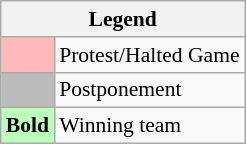<table class="wikitable" style="font-size:90%">
<tr>
<th colspan="2">Legend</th>
</tr>
<tr>
<td style="background:#fbb;"> </td>
<td>Protest/Halted Game</td>
</tr>
<tr>
<td style="background:#bbb;"> </td>
<td>Postponement</td>
</tr>
<tr>
<td style="background:#bfb;"><strong>Bold</strong></td>
<td>Winning team</td>
</tr>
</table>
